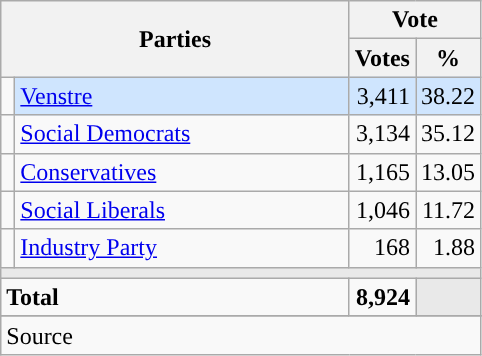<table class="wikitable" style="text-align:right;">
<tr>
<th style="text-align:centre;" rowspan="2" colspan="2" width="225">Parties</th>
<th colspan="3">Vote</th>
</tr>
<tr>
<th width="15">Votes</th>
<th width="15">%</th>
</tr>
<tr>
<td width="2" style="color:inherit;background:"></td>
<td bgcolor=#cfe5fe  align="left"><a href='#'>Venstre</a></td>
<td bgcolor=#cfe5fe>3,411</td>
<td bgcolor=#cfe5fe>38.22</td>
</tr>
<tr>
<td width="2" style="color:inherit;background:"></td>
<td align="left"><a href='#'>Social Democrats</a></td>
<td>3,134</td>
<td>35.12</td>
</tr>
<tr>
<td width="2" style="color:inherit;background:"></td>
<td align="left"><a href='#'>Conservatives</a></td>
<td>1,165</td>
<td>13.05</td>
</tr>
<tr>
<td width="2" style="color:inherit;background:"></td>
<td align="left"><a href='#'>Social Liberals</a></td>
<td>1,046</td>
<td>11.72</td>
</tr>
<tr>
<td width="2" style="color:inherit;background:"></td>
<td align="left"><a href='#'>Industry Party</a></td>
<td>168</td>
<td>1.88</td>
</tr>
<tr>
<td colspan="7" bgcolor="#E9E9E9"></td>
</tr>
<tr>
<td align="left" colspan="2"><strong>Total</strong></td>
<td><strong>8,924</strong></td>
<td bgcolor="#E9E9E9" colspan="2"></td>
</tr>
<tr>
</tr>
<tr>
<td align="left" colspan="6">Source</td>
</tr>
</table>
